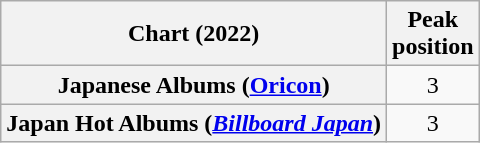<table class="wikitable sortable plainrowheaders" style="text-align:center">
<tr>
<th scope="col">Chart (2022)</th>
<th scope="col">Peak<br>position</th>
</tr>
<tr>
<th scope="row">Japanese Albums (<a href='#'>Oricon</a>)</th>
<td>3</td>
</tr>
<tr>
<th scope="row">Japan Hot Albums (<em><a href='#'>Billboard Japan</a></em>)</th>
<td>3</td>
</tr>
</table>
